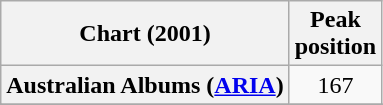<table class="wikitable sortable plainrowheaders" style="text-align:center">
<tr>
<th scope="col">Chart (2001)</th>
<th scope="col">Peak<br> position</th>
</tr>
<tr>
<th scope="row">Australian Albums (<a href='#'>ARIA</a>)</th>
<td align="center">167</td>
</tr>
<tr>
</tr>
<tr>
</tr>
<tr>
</tr>
<tr>
</tr>
</table>
